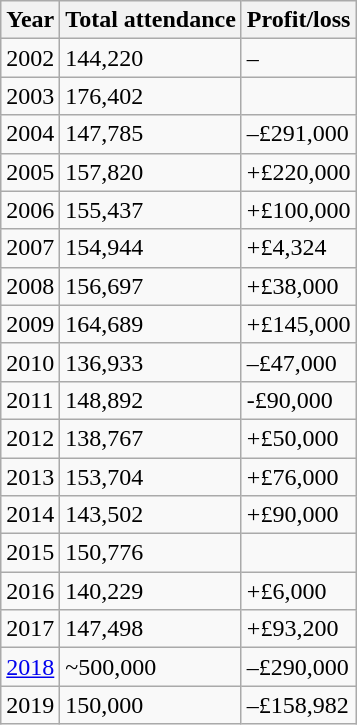<table class="wikitable">
<tr>
<th>Year</th>
<th>Total attendance</th>
<th>Profit/loss</th>
</tr>
<tr>
<td>2002</td>
<td>144,220</td>
<td>–</td>
</tr>
<tr>
<td>2003</td>
<td>176,402</td>
<td></td>
</tr>
<tr>
<td>2004</td>
<td>147,785</td>
<td>–£291,000</td>
</tr>
<tr>
<td>2005</td>
<td>157,820</td>
<td>+£220,000</td>
</tr>
<tr>
<td>2006</td>
<td>155,437</td>
<td>+£100,000</td>
</tr>
<tr>
<td>2007</td>
<td>154,944</td>
<td>+£4,324</td>
</tr>
<tr>
<td>2008</td>
<td>156,697</td>
<td>+£38,000</td>
</tr>
<tr>
<td>2009</td>
<td>164,689</td>
<td>+£145,000</td>
</tr>
<tr>
<td>2010</td>
<td>136,933</td>
<td>–£47,000</td>
</tr>
<tr>
<td>2011</td>
<td>148,892</td>
<td>-£90,000</td>
</tr>
<tr>
<td>2012</td>
<td>138,767</td>
<td>+£50,000</td>
</tr>
<tr>
<td>2013</td>
<td>153,704</td>
<td>+£76,000</td>
</tr>
<tr>
<td>2014</td>
<td>143,502</td>
<td>+£90,000</td>
</tr>
<tr>
<td>2015</td>
<td>150,776</td>
<td></td>
</tr>
<tr>
<td>2016</td>
<td>140,229</td>
<td>+£6,000</td>
</tr>
<tr>
<td>2017</td>
<td>147,498</td>
<td>+£93,200</td>
</tr>
<tr>
<td><a href='#'>2018</a></td>
<td>~500,000</td>
<td>–£290,000</td>
</tr>
<tr>
<td>2019</td>
<td>150,000</td>
<td>–£158,982</td>
</tr>
</table>
